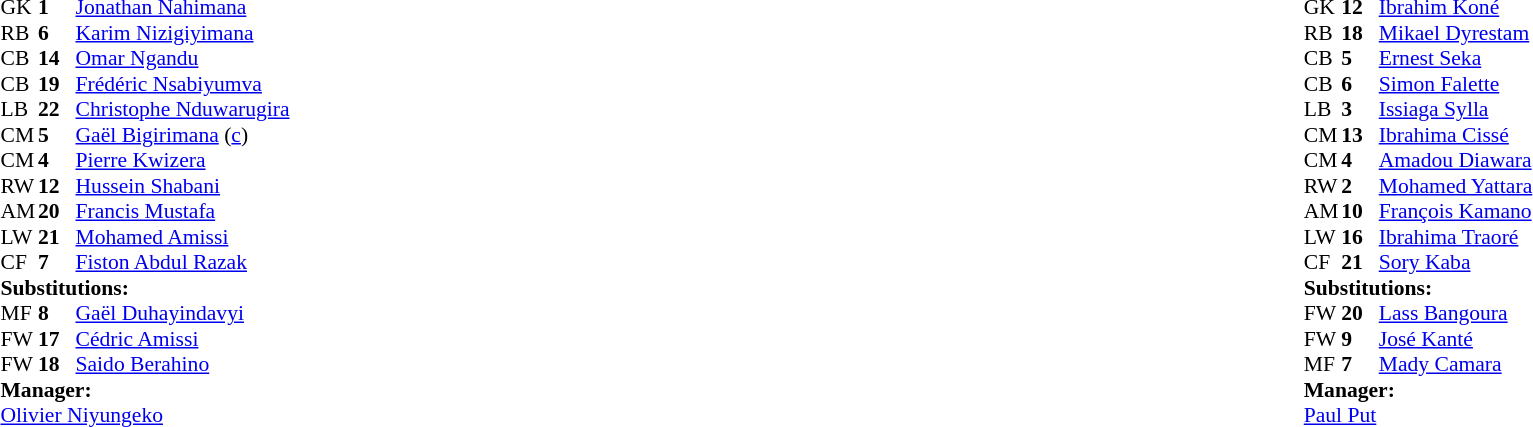<table width="100%">
<tr>
<td valign="top" width="40%"><br><table style="font-size:90%" cellspacing="0" cellpadding="0">
<tr>
<th width=25></th>
<th width=25></th>
</tr>
<tr>
<td>GK</td>
<td><strong>1</strong></td>
<td><a href='#'>Jonathan Nahimana</a></td>
</tr>
<tr>
<td>RB</td>
<td><strong>6</strong></td>
<td><a href='#'>Karim Nizigiyimana</a></td>
<td></td>
</tr>
<tr>
<td>CB</td>
<td><strong>14</strong></td>
<td><a href='#'>Omar Ngandu</a></td>
</tr>
<tr>
<td>CB</td>
<td><strong>19</strong></td>
<td><a href='#'>Frédéric Nsabiyumva</a></td>
</tr>
<tr>
<td>LB</td>
<td><strong>22</strong></td>
<td><a href='#'>Christophe Nduwarugira</a></td>
<td></td>
</tr>
<tr>
<td>CM</td>
<td><strong>5</strong></td>
<td><a href='#'>Gaël Bigirimana</a> (<a href='#'>c</a>)</td>
</tr>
<tr>
<td>CM</td>
<td><strong>4</strong></td>
<td><a href='#'>Pierre Kwizera</a></td>
</tr>
<tr>
<td>RW</td>
<td><strong>12</strong></td>
<td><a href='#'>Hussein Shabani</a></td>
</tr>
<tr>
<td>AM</td>
<td><strong>20</strong></td>
<td><a href='#'>Francis Mustafa</a></td>
<td></td>
<td></td>
</tr>
<tr>
<td>LW</td>
<td><strong>21</strong></td>
<td><a href='#'>Mohamed Amissi</a></td>
<td></td>
<td></td>
</tr>
<tr>
<td>CF</td>
<td><strong>7</strong></td>
<td><a href='#'>Fiston Abdul Razak</a></td>
<td></td>
<td></td>
</tr>
<tr>
<td colspan=3><strong>Substitutions:</strong></td>
</tr>
<tr>
<td>MF</td>
<td><strong>8</strong></td>
<td><a href='#'>Gaël Duhayindavyi</a></td>
<td></td>
<td></td>
</tr>
<tr>
<td>FW</td>
<td><strong>17</strong></td>
<td><a href='#'>Cédric Amissi</a></td>
<td></td>
<td></td>
</tr>
<tr>
<td>FW</td>
<td><strong>18</strong></td>
<td><a href='#'>Saido Berahino</a></td>
<td></td>
<td></td>
</tr>
<tr>
<td colspan=3><strong>Manager:</strong></td>
</tr>
<tr>
<td colspan=3><a href='#'>Olivier Niyungeko</a></td>
</tr>
</table>
</td>
<td valign="top"></td>
<td valign="top" width="50%"><br><table style="font-size:90%; margin:auto" cellspacing="0" cellpadding="0">
<tr>
<th width=25></th>
<th width=25></th>
</tr>
<tr>
<td>GK</td>
<td><strong>12</strong></td>
<td><a href='#'>Ibrahim Koné</a></td>
</tr>
<tr>
<td>RB</td>
<td><strong>18</strong></td>
<td><a href='#'>Mikael Dyrestam</a></td>
</tr>
<tr>
<td>CB</td>
<td><strong>5</strong></td>
<td><a href='#'>Ernest Seka</a></td>
</tr>
<tr>
<td>CB</td>
<td><strong>6</strong></td>
<td><a href='#'>Simon Falette</a></td>
</tr>
<tr>
<td>LB</td>
<td><strong>3</strong></td>
<td><a href='#'>Issiaga Sylla</a></td>
<td></td>
</tr>
<tr>
<td>CM</td>
<td><strong>13</strong></td>
<td><a href='#'>Ibrahima Cissé</a></td>
</tr>
<tr>
<td>CM</td>
<td><strong>4</strong></td>
<td><a href='#'>Amadou Diawara</a></td>
</tr>
<tr>
<td>RW</td>
<td><strong>2</strong></td>
<td><a href='#'>Mohamed Yattara</a></td>
<td></td>
<td></td>
</tr>
<tr>
<td>AM</td>
<td><strong>10</strong></td>
<td><a href='#'>François Kamano</a></td>
<td></td>
<td></td>
</tr>
<tr>
<td>LW</td>
<td><strong>16</strong></td>
<td><a href='#'>Ibrahima Traoré</a></td>
</tr>
<tr>
<td>CF</td>
<td><strong>21</strong></td>
<td><a href='#'>Sory Kaba</a></td>
<td></td>
<td></td>
</tr>
<tr>
<td colspan=3><strong>Substitutions:</strong></td>
</tr>
<tr>
<td>FW</td>
<td><strong>20</strong></td>
<td><a href='#'>Lass Bangoura</a></td>
<td></td>
<td></td>
</tr>
<tr>
<td>FW</td>
<td><strong>9</strong></td>
<td><a href='#'>José Kanté</a></td>
<td></td>
<td></td>
</tr>
<tr>
<td>MF</td>
<td><strong>7</strong></td>
<td><a href='#'>Mady Camara</a></td>
<td></td>
<td></td>
</tr>
<tr>
<td colspan=3><strong>Manager:</strong></td>
</tr>
<tr>
<td colspan=3> <a href='#'>Paul Put</a></td>
</tr>
</table>
</td>
</tr>
</table>
